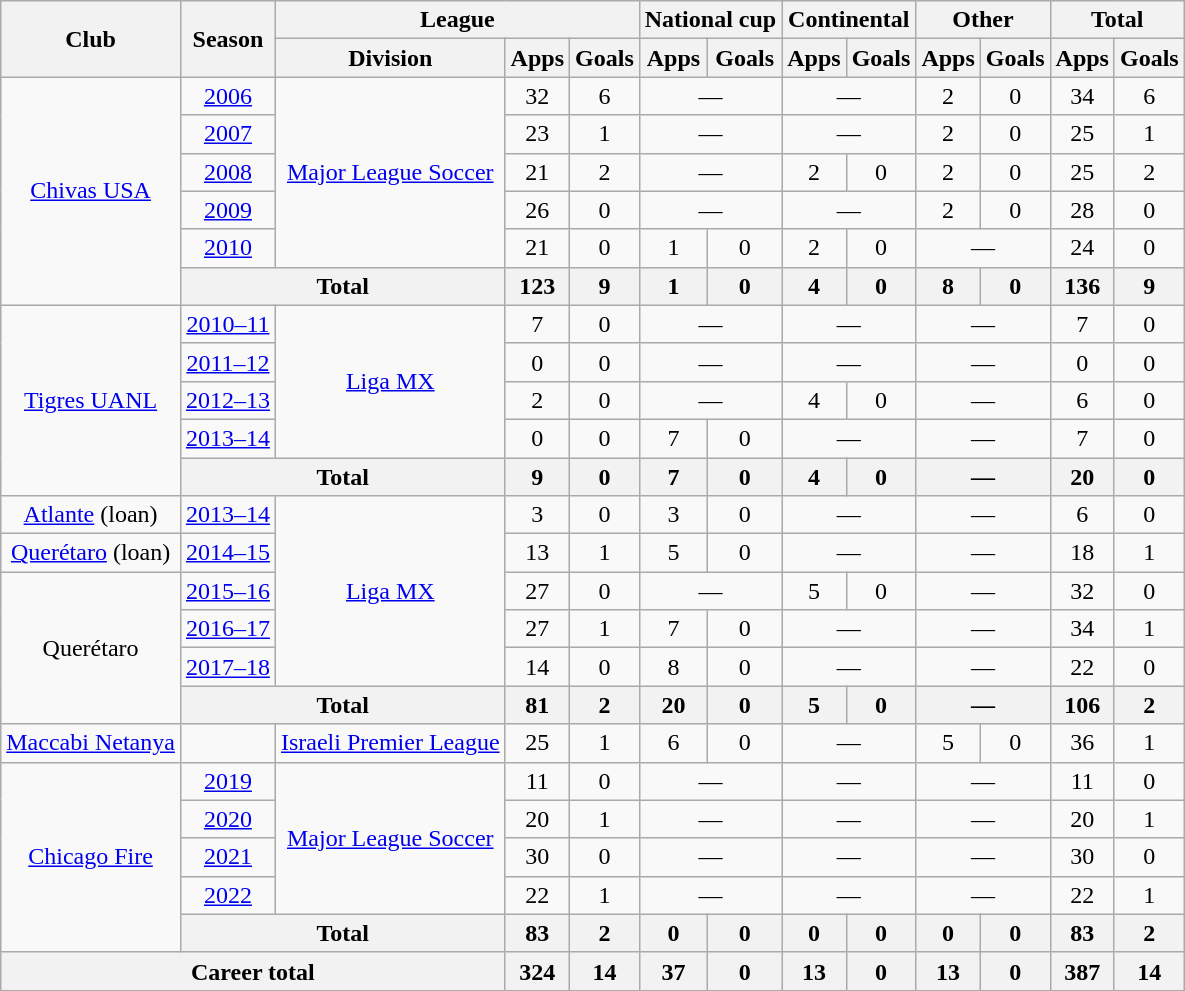<table class="wikitable" style="text-align:center">
<tr>
<th rowspan="2">Club</th>
<th rowspan="2">Season</th>
<th colspan="3">League</th>
<th colspan="2">National cup</th>
<th colspan="2">Continental</th>
<th colspan="2">Other</th>
<th colspan="2">Total</th>
</tr>
<tr>
<th>Division</th>
<th>Apps</th>
<th>Goals</th>
<th>Apps</th>
<th>Goals</th>
<th>Apps</th>
<th>Goals</th>
<th>Apps</th>
<th>Goals</th>
<th>Apps</th>
<th>Goals</th>
</tr>
<tr>
<td rowspan="6"><a href='#'>Chivas USA</a></td>
<td><a href='#'>2006</a></td>
<td rowspan="5"><a href='#'>Major League Soccer</a></td>
<td>32</td>
<td>6</td>
<td colspan="2">—</td>
<td colspan="2">—</td>
<td>2</td>
<td>0</td>
<td>34</td>
<td>6</td>
</tr>
<tr>
<td><a href='#'>2007</a></td>
<td>23</td>
<td>1</td>
<td colspan="2">—</td>
<td colspan="2">—</td>
<td>2</td>
<td>0</td>
<td>25</td>
<td>1</td>
</tr>
<tr>
<td><a href='#'>2008</a></td>
<td>21</td>
<td>2</td>
<td colspan="2">—</td>
<td>2</td>
<td>0</td>
<td>2</td>
<td>0</td>
<td>25</td>
<td>2</td>
</tr>
<tr>
<td><a href='#'>2009</a></td>
<td>26</td>
<td>0</td>
<td colspan="2">—</td>
<td colspan="2">—</td>
<td>2</td>
<td>0</td>
<td>28</td>
<td>0</td>
</tr>
<tr>
<td><a href='#'>2010</a></td>
<td>21</td>
<td>0</td>
<td>1</td>
<td>0</td>
<td>2</td>
<td>0</td>
<td colspan="2">—</td>
<td>24</td>
<td>0</td>
</tr>
<tr>
<th colspan="2">Total</th>
<th>123</th>
<th>9</th>
<th>1</th>
<th>0</th>
<th>4</th>
<th>0</th>
<th>8</th>
<th>0</th>
<th>136</th>
<th>9</th>
</tr>
<tr>
<td rowspan="5"><a href='#'>Tigres UANL</a></td>
<td><a href='#'>2010–11</a></td>
<td rowspan="4"><a href='#'>Liga MX</a></td>
<td>7</td>
<td>0</td>
<td colspan="2">—</td>
<td colspan="2">—</td>
<td colspan="2">—</td>
<td>7</td>
<td>0</td>
</tr>
<tr>
<td><a href='#'>2011–12</a></td>
<td>0</td>
<td>0</td>
<td colspan="2">—</td>
<td colspan="2">—</td>
<td colspan="2">—</td>
<td>0</td>
<td>0</td>
</tr>
<tr>
<td><a href='#'>2012–13</a></td>
<td>2</td>
<td>0</td>
<td colspan="2">—</td>
<td>4</td>
<td>0</td>
<td colspan="2">—</td>
<td>6</td>
<td>0</td>
</tr>
<tr>
<td><a href='#'>2013–14</a></td>
<td>0</td>
<td>0</td>
<td>7</td>
<td>0</td>
<td colspan="2">—</td>
<td colspan="2">—</td>
<td>7</td>
<td>0</td>
</tr>
<tr>
<th colspan="2">Total</th>
<th>9</th>
<th>0</th>
<th>7</th>
<th>0</th>
<th>4</th>
<th>0</th>
<th colspan="2">—</th>
<th>20</th>
<th>0</th>
</tr>
<tr>
<td><a href='#'>Atlante</a> (loan)</td>
<td><a href='#'>2013–14</a></td>
<td rowspan="5"><a href='#'>Liga MX</a></td>
<td>3</td>
<td>0</td>
<td>3</td>
<td>0</td>
<td colspan="2">—</td>
<td colspan="2">—</td>
<td>6</td>
<td>0</td>
</tr>
<tr>
<td><a href='#'>Querétaro</a> (loan)</td>
<td><a href='#'>2014–15</a></td>
<td>13</td>
<td>1</td>
<td>5</td>
<td>0</td>
<td colspan="2">—</td>
<td colspan="2">—</td>
<td>18</td>
<td>1</td>
</tr>
<tr>
<td rowspan="4">Querétaro</td>
<td><a href='#'>2015–16</a></td>
<td>27</td>
<td>0</td>
<td colspan="2">—</td>
<td>5</td>
<td>0</td>
<td colspan="2">—</td>
<td>32</td>
<td>0</td>
</tr>
<tr>
<td><a href='#'>2016–17</a></td>
<td>27</td>
<td>1</td>
<td>7</td>
<td>0</td>
<td colspan="2">—</td>
<td colspan="2">—</td>
<td>34</td>
<td>1</td>
</tr>
<tr>
<td><a href='#'>2017–18</a></td>
<td>14</td>
<td>0</td>
<td>8</td>
<td>0</td>
<td colspan="2">—</td>
<td colspan="2">—</td>
<td>22</td>
<td>0</td>
</tr>
<tr>
<th colspan="2">Total</th>
<th>81</th>
<th>2</th>
<th>20</th>
<th>0</th>
<th>5</th>
<th>0</th>
<th colspan="2">—</th>
<th>106</th>
<th>2</th>
</tr>
<tr>
<td><a href='#'>Maccabi Netanya</a></td>
<td></td>
<td><a href='#'>Israeli Premier League</a></td>
<td>25</td>
<td>1</td>
<td>6</td>
<td>0</td>
<td colspan="2">—</td>
<td>5</td>
<td>0</td>
<td>36</td>
<td>1</td>
</tr>
<tr>
<td rowspan="5"><a href='#'>Chicago Fire</a></td>
<td><a href='#'>2019</a></td>
<td rowspan="4"><a href='#'>Major League Soccer</a></td>
<td>11</td>
<td>0</td>
<td colspan="2">—</td>
<td colspan="2">—</td>
<td colspan="2">—</td>
<td>11</td>
<td>0</td>
</tr>
<tr>
<td><a href='#'>2020</a></td>
<td>20</td>
<td>1</td>
<td colspan="2">—</td>
<td colspan="2">—</td>
<td colspan="2">—</td>
<td>20</td>
<td>1</td>
</tr>
<tr>
<td><a href='#'>2021</a></td>
<td>30</td>
<td>0</td>
<td colspan="2">—</td>
<td colspan="2">—</td>
<td colspan="2">—</td>
<td>30</td>
<td>0</td>
</tr>
<tr>
<td><a href='#'>2022</a></td>
<td>22</td>
<td>1</td>
<td colspan="2">—</td>
<td colspan="2">—</td>
<td colspan="2">—</td>
<td>22</td>
<td>1</td>
</tr>
<tr>
<th colspan="2">Total</th>
<th>83</th>
<th>2</th>
<th>0</th>
<th>0</th>
<th>0</th>
<th>0</th>
<th>0</th>
<th>0</th>
<th>83</th>
<th>2</th>
</tr>
<tr>
<th colspan="3">Career total</th>
<th>324</th>
<th>14</th>
<th>37</th>
<th>0</th>
<th>13</th>
<th>0</th>
<th>13</th>
<th>0</th>
<th>387</th>
<th>14</th>
</tr>
</table>
